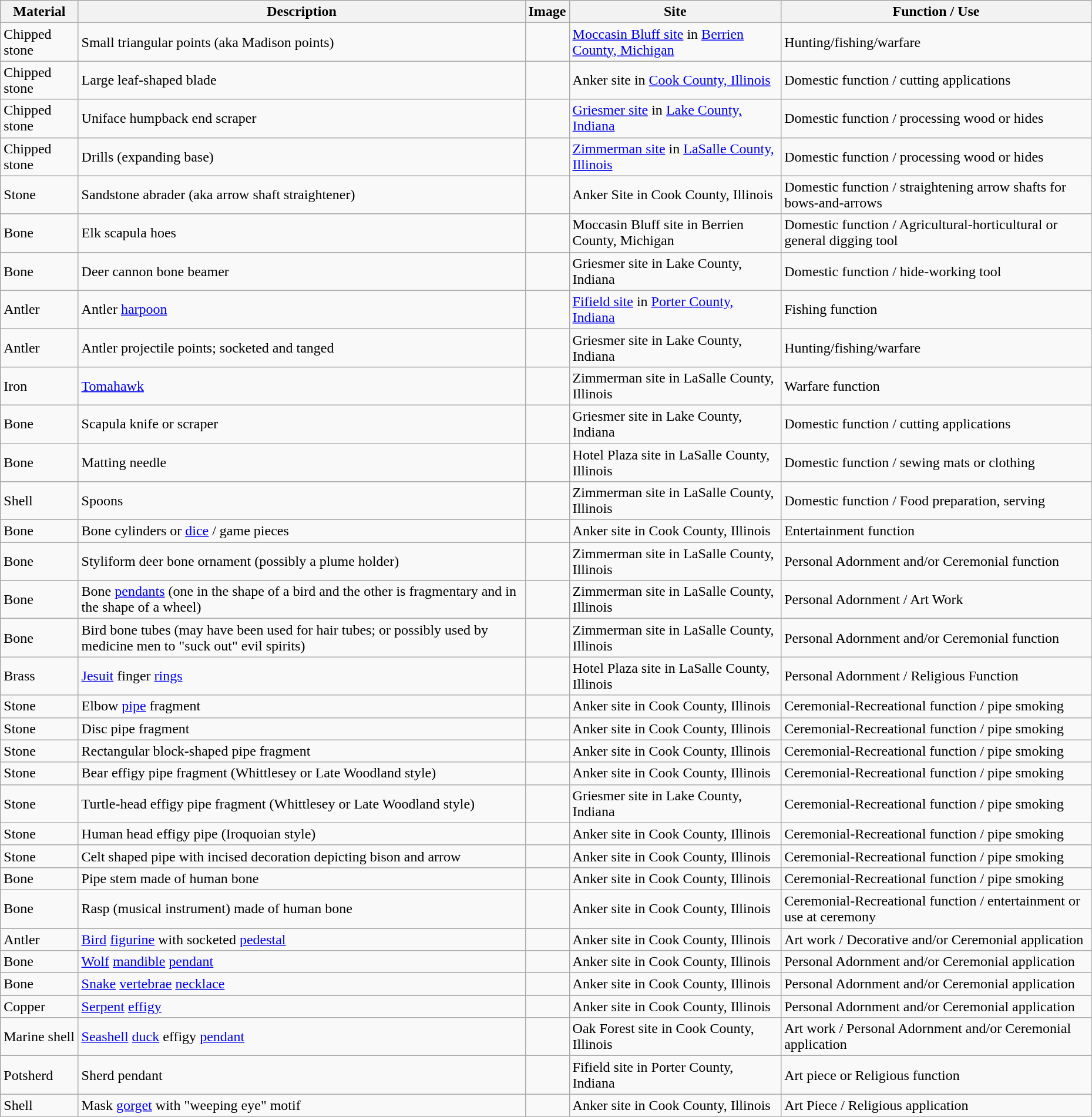<table class="wikitable sortable" style="width:98%">
<tr>
<th>Material</th>
<th>Description</th>
<th>Image</th>
<th>Site</th>
<th>Function / Use</th>
</tr>
<tr>
<td>Chipped stone</td>
<td>Small triangular points (aka Madison points)</td>
<td></td>
<td><a href='#'>Moccasin Bluff site</a> in <a href='#'>Berrien County, Michigan</a></td>
<td>Hunting/fishing/warfare</td>
</tr>
<tr>
<td>Chipped stone</td>
<td>Large leaf-shaped blade</td>
<td></td>
<td>Anker site in <a href='#'>Cook County, Illinois</a></td>
<td>Domestic function / cutting applications</td>
</tr>
<tr>
<td>Chipped stone</td>
<td>Uniface humpback end scraper</td>
<td></td>
<td><a href='#'>Griesmer site</a> in <a href='#'>Lake County, Indiana</a></td>
<td>Domestic function / processing wood or hides</td>
</tr>
<tr>
<td>Chipped stone</td>
<td>Drills (expanding base)</td>
<td></td>
<td><a href='#'>Zimmerman site</a> in <a href='#'>LaSalle County, Illinois</a></td>
<td>Domestic function / processing wood or hides</td>
</tr>
<tr>
<td>Stone</td>
<td>Sandstone abrader (aka arrow shaft straightener)</td>
<td></td>
<td>Anker Site in Cook County, Illinois</td>
<td>Domestic function / straightening arrow shafts for bows-and-arrows</td>
</tr>
<tr>
<td>Bone</td>
<td>Elk scapula hoes</td>
<td></td>
<td>Moccasin Bluff site in Berrien County, Michigan</td>
<td>Domestic function / Agricultural-horticultural or general digging tool</td>
</tr>
<tr>
<td>Bone</td>
<td>Deer cannon bone beamer</td>
<td></td>
<td>Griesmer site in Lake County, Indiana</td>
<td>Domestic function / hide-working tool</td>
</tr>
<tr>
<td>Antler</td>
<td>Antler <a href='#'>harpoon</a></td>
<td></td>
<td><a href='#'>Fifield site</a> in <a href='#'>Porter County, Indiana</a></td>
<td>Fishing function</td>
</tr>
<tr>
<td>Antler</td>
<td>Antler projectile points; socketed and tanged</td>
<td></td>
<td>Griesmer site in Lake County, Indiana</td>
<td>Hunting/fishing/warfare</td>
</tr>
<tr>
<td>Iron</td>
<td><a href='#'>Tomahawk</a></td>
<td></td>
<td>Zimmerman site in LaSalle County, Illinois</td>
<td>Warfare function</td>
</tr>
<tr>
<td>Bone</td>
<td>Scapula knife or scraper</td>
<td></td>
<td>Griesmer site in Lake County, Indiana</td>
<td>Domestic function / cutting applications</td>
</tr>
<tr>
<td>Bone</td>
<td>Matting needle</td>
<td></td>
<td>Hotel Plaza site in LaSalle County, Illinois</td>
<td>Domestic function / sewing mats or clothing</td>
</tr>
<tr>
<td>Shell</td>
<td>Spoons</td>
<td></td>
<td>Zimmerman site in LaSalle County, Illinois</td>
<td>Domestic function / Food preparation, serving</td>
</tr>
<tr>
<td>Bone</td>
<td>Bone cylinders or <a href='#'>dice</a> / game pieces</td>
<td></td>
<td>Anker site in Cook County, Illinois</td>
<td>Entertainment function</td>
</tr>
<tr>
<td>Bone</td>
<td>Styliform deer bone ornament (possibly a plume holder)</td>
<td></td>
<td>Zimmerman site in LaSalle County, Illinois</td>
<td>Personal Adornment and/or Ceremonial function</td>
</tr>
<tr>
<td>Bone</td>
<td>Bone <a href='#'>pendants</a> (one in the shape of a bird and the other is fragmentary and in the shape of a wheel)</td>
<td></td>
<td>Zimmerman site in LaSalle County, Illinois</td>
<td>Personal Adornment / Art Work</td>
</tr>
<tr>
<td>Bone</td>
<td>Bird bone tubes (may have been used for hair tubes; or possibly used by medicine men to "suck out" evil spirits)</td>
<td></td>
<td>Zimmerman site in LaSalle County, Illinois</td>
<td>Personal Adornment and/or Ceremonial function</td>
</tr>
<tr>
<td>Brass</td>
<td><a href='#'>Jesuit</a> finger <a href='#'>rings</a></td>
<td></td>
<td>Hotel Plaza site in LaSalle County, Illinois</td>
<td>Personal Adornment / Religious Function</td>
</tr>
<tr>
<td>Stone</td>
<td>Elbow <a href='#'>pipe</a> fragment</td>
<td></td>
<td>Anker site in Cook County, Illinois</td>
<td>Ceremonial-Recreational function / pipe smoking</td>
</tr>
<tr>
<td>Stone</td>
<td>Disc pipe fragment</td>
<td></td>
<td>Anker site in Cook County, Illinois</td>
<td>Ceremonial-Recreational function / pipe smoking</td>
</tr>
<tr>
<td>Stone</td>
<td>Rectangular block-shaped pipe fragment</td>
<td></td>
<td>Anker site in Cook County, Illinois</td>
<td>Ceremonial-Recreational function / pipe smoking</td>
</tr>
<tr>
<td>Stone</td>
<td>Bear effigy pipe fragment (Whittlesey or Late Woodland style)</td>
<td></td>
<td>Anker site in Cook County, Illinois</td>
<td>Ceremonial-Recreational function / pipe smoking</td>
</tr>
<tr>
<td>Stone</td>
<td>Turtle-head effigy pipe fragment (Whittlesey or Late Woodland style)</td>
<td></td>
<td>Griesmer site in Lake County, Indiana</td>
<td>Ceremonial-Recreational function / pipe smoking</td>
</tr>
<tr>
<td>Stone</td>
<td>Human head effigy pipe (Iroquoian style)</td>
<td></td>
<td>Anker site in Cook County, Illinois</td>
<td>Ceremonial-Recreational function / pipe smoking</td>
</tr>
<tr>
<td>Stone</td>
<td>Celt shaped pipe with incised decoration depicting bison and arrow</td>
<td></td>
<td>Anker site in Cook County, Illinois</td>
<td>Ceremonial-Recreational function / pipe smoking</td>
</tr>
<tr>
<td>Bone</td>
<td>Pipe stem made of human bone</td>
<td></td>
<td>Anker site in Cook County, Illinois</td>
<td>Ceremonial-Recreational function / pipe smoking</td>
</tr>
<tr>
<td>Bone</td>
<td>Rasp (musical instrument) made of human bone</td>
<td></td>
<td>Anker site in Cook County, Illinois</td>
<td>Ceremonial-Recreational function / entertainment or use at ceremony</td>
</tr>
<tr>
<td>Antler</td>
<td><a href='#'>Bird</a> <a href='#'>figurine</a> with socketed <a href='#'>pedestal</a></td>
<td></td>
<td>Anker site in Cook County, Illinois</td>
<td>Art work / Decorative and/or Ceremonial application</td>
</tr>
<tr>
<td>Bone</td>
<td><a href='#'>Wolf</a> <a href='#'>mandible</a> <a href='#'>pendant</a></td>
<td></td>
<td>Anker site in Cook County, Illinois</td>
<td>Personal Adornment and/or Ceremonial application</td>
</tr>
<tr>
<td>Bone</td>
<td><a href='#'>Snake</a> <a href='#'>vertebrae</a> <a href='#'>necklace</a></td>
<td></td>
<td>Anker site in Cook County, Illinois</td>
<td>Personal Adornment and/or Ceremonial application</td>
</tr>
<tr>
<td>Copper</td>
<td><a href='#'>Serpent</a> <a href='#'>effigy</a></td>
<td></td>
<td>Anker site in Cook County, Illinois</td>
<td>Personal Adornment and/or Ceremonial application</td>
</tr>
<tr>
<td>Marine shell</td>
<td><a href='#'>Seashell</a> <a href='#'>duck</a> effigy <a href='#'>pendant</a></td>
<td></td>
<td>Oak Forest site in Cook County, Illinois</td>
<td>Art work / Personal Adornment and/or Ceremonial application</td>
</tr>
<tr>
<td>Potsherd</td>
<td>Sherd pendant</td>
<td></td>
<td>Fifield site in Porter County, Indiana</td>
<td>Art piece or Religious function</td>
</tr>
<tr>
<td>Shell</td>
<td>Mask <a href='#'>gorget</a> with "weeping eye" motif</td>
<td></td>
<td>Anker site in Cook County, Illinois</td>
<td>Art Piece / Religious application</td>
</tr>
</table>
